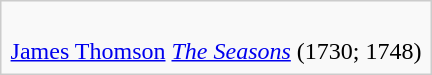<table style="float:right; margin: 0.25em 0em 1.0em 1.5em;background:#f9f9f9;border:solid 1px #cccccc;padding:3px;">
<tr>
<td style="cell-padding:5px;"><br><a href='#'>James Thomson</a> <em><a href='#'>The Seasons</a></em> (1730; 1748)</td>
</tr>
</table>
